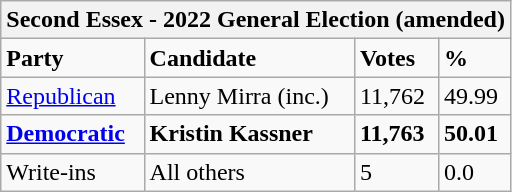<table class="wikitable">
<tr>
<th colspan="4">Second Essex - 2022 General Election (amended)</th>
</tr>
<tr>
<td><strong>Party</strong></td>
<td><strong>Candidate</strong></td>
<td><strong>Votes</strong></td>
<td><strong>%</strong></td>
</tr>
<tr>
<td><a href='#'>Republican</a></td>
<td>Lenny Mirra (inc.)</td>
<td>11,762</td>
<td>49.99</td>
</tr>
<tr>
<td><strong><a href='#'>Democratic</a></strong></td>
<td><strong>Kristin Kassner</strong></td>
<td><strong>11,763</strong></td>
<td><strong>50.01</strong></td>
</tr>
<tr>
<td>Write-ins</td>
<td>All others</td>
<td>5</td>
<td>0.0</td>
</tr>
</table>
